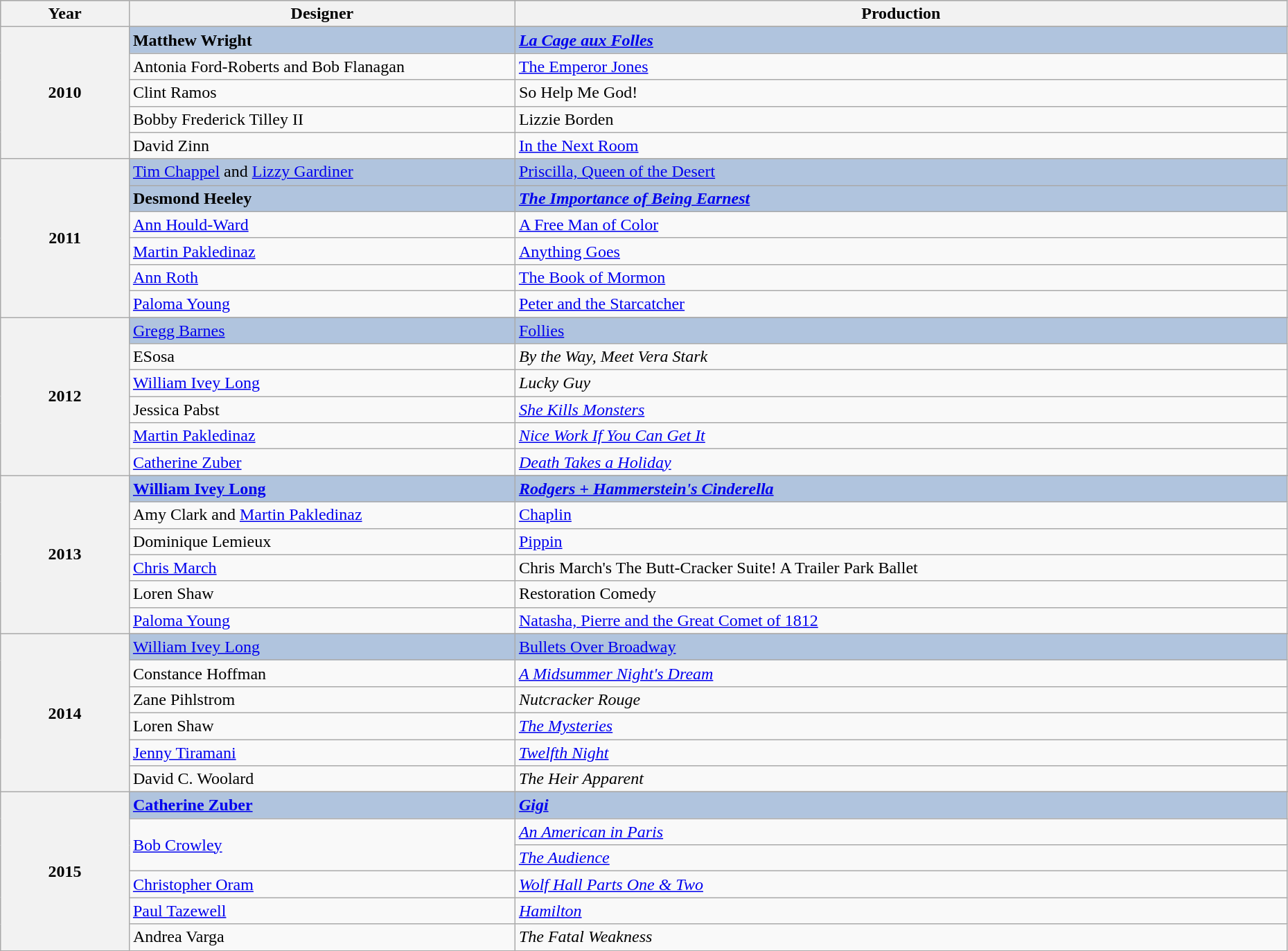<table class="wikitable" style="width:98%;">
<tr style="background:#bebebe;">
<th style="width:10%;">Year</th>
<th style="width:30%;">Designer</th>
<th style="width:60%;">Production</th>
</tr>
<tr>
<th rowspan="6">2010</th>
</tr>
<tr style="background:#B0C4DE">
<td><strong>Matthew Wright</strong></td>
<td><strong><em><a href='#'>La Cage aux Folles</a><em> <strong></td>
</tr>
<tr>
<td>Antonia Ford-Roberts and Bob Flanagan</td>
<td></em><a href='#'>The Emperor Jones</a><em></td>
</tr>
<tr>
<td>Clint Ramos</td>
<td></em>So Help Me God!<em></td>
</tr>
<tr>
<td>Bobby Frederick Tilley II</td>
<td></em>Lizzie Borden<em></td>
</tr>
<tr>
<td>David Zinn</td>
<td></em><a href='#'>In the Next Room</a><em></td>
</tr>
<tr>
<th rowspan="7">2011</th>
</tr>
<tr style="background:#B0C4DE">
<td></strong><a href='#'>Tim Chappel</a> and <a href='#'>Lizzy Gardiner</a><strong></td>
<td></em></strong><a href='#'>Priscilla, Queen of the Desert</a></em> </strong></td>
</tr>
<tr style="background:#B0C4DE">
<td><strong>Desmond Heeley</strong></td>
<td><strong><em><a href='#'>The Importance of Being Earnest</a><em> <strong></td>
</tr>
<tr>
<td><a href='#'>Ann Hould-Ward</a></td>
<td></em><a href='#'>A Free Man of Color</a><em></td>
</tr>
<tr>
<td><a href='#'>Martin Pakledinaz</a></td>
<td></em><a href='#'>Anything Goes</a><em></td>
</tr>
<tr>
<td><a href='#'>Ann Roth</a></td>
<td></em><a href='#'>The Book of Mormon</a><em></td>
</tr>
<tr>
<td><a href='#'>Paloma Young</a></td>
<td></em><a href='#'>Peter and the Starcatcher</a><em></td>
</tr>
<tr>
<th rowspan="7">2012</th>
</tr>
<tr style="background:#B0C4DE">
<td></strong><a href='#'>Gregg Barnes</a><strong></td>
<td></em></strong><a href='#'>Follies</a></em> </strong></td>
</tr>
<tr>
<td>ESosa</td>
<td><em>By the Way, Meet Vera Stark</em></td>
</tr>
<tr>
<td><a href='#'>William Ivey Long</a></td>
<td><em>Lucky Guy</em></td>
</tr>
<tr>
<td>Jessica Pabst</td>
<td><em><a href='#'>She Kills Monsters</a></em></td>
</tr>
<tr>
<td><a href='#'>Martin Pakledinaz</a></td>
<td><em><a href='#'>Nice Work If You Can Get It</a></em></td>
</tr>
<tr>
<td><a href='#'>Catherine Zuber</a></td>
<td><em><a href='#'>Death Takes a Holiday</a></em></td>
</tr>
<tr>
<th rowspan="7">2013</th>
</tr>
<tr style="background:#B0C4DE">
<td><strong><a href='#'>William Ivey Long</a></strong></td>
<td><strong><em><a href='#'>Rodgers + Hammerstein's Cinderella</a><em> <strong></td>
</tr>
<tr>
<td>Amy Clark and <a href='#'>Martin Pakledinaz</a></td>
<td></em><a href='#'>Chaplin</a><em></td>
</tr>
<tr>
<td>Dominique Lemieux</td>
<td></em><a href='#'>Pippin</a><em></td>
</tr>
<tr>
<td><a href='#'>Chris March</a></td>
<td></em>Chris March's The Butt-Cracker Suite! A Trailer Park Ballet<em></td>
</tr>
<tr>
<td>Loren Shaw</td>
<td></em>Restoration Comedy<em></td>
</tr>
<tr>
<td><a href='#'>Paloma Young</a></td>
<td></em><a href='#'>Natasha, Pierre and the Great Comet of 1812</a><em></td>
</tr>
<tr>
<th rowspan="7">2014</th>
</tr>
<tr style="background:#B0C4DE">
<td></strong><a href='#'>William Ivey Long</a><strong></td>
<td></em></strong><a href='#'>Bullets Over Broadway</a></em> </strong></td>
</tr>
<tr>
<td>Constance Hoffman</td>
<td><em><a href='#'>A Midsummer Night's Dream</a></em></td>
</tr>
<tr>
<td>Zane Pihlstrom</td>
<td><em>Nutcracker Rouge</em></td>
</tr>
<tr>
<td>Loren Shaw</td>
<td><em><a href='#'>The Mysteries</a></em></td>
</tr>
<tr>
<td><a href='#'>Jenny Tiramani</a></td>
<td><em><a href='#'>Twelfth Night</a></em></td>
</tr>
<tr>
<td>David C. Woolard</td>
<td><em>The Heir Apparent</em></td>
</tr>
<tr>
<th rowspan="7">2015</th>
</tr>
<tr style="background:#B0C4DE">
<td><strong><a href='#'>Catherine Zuber</a></strong></td>
<td><strong><em><a href='#'>Gigi</a></em></strong></td>
</tr>
<tr>
<td rowspan="2"><a href='#'>Bob Crowley</a></td>
<td><em><a href='#'>An American in Paris</a></em></td>
</tr>
<tr>
<td><em><a href='#'>The Audience</a></em></td>
</tr>
<tr>
<td><a href='#'>Christopher Oram</a></td>
<td><em><a href='#'>Wolf Hall Parts One & Two</a></em></td>
</tr>
<tr>
<td><a href='#'>Paul Tazewell</a></td>
<td><em><a href='#'>Hamilton</a></em></td>
</tr>
<tr>
<td>Andrea Varga</td>
<td><em>The Fatal Weakness</em></td>
</tr>
</table>
